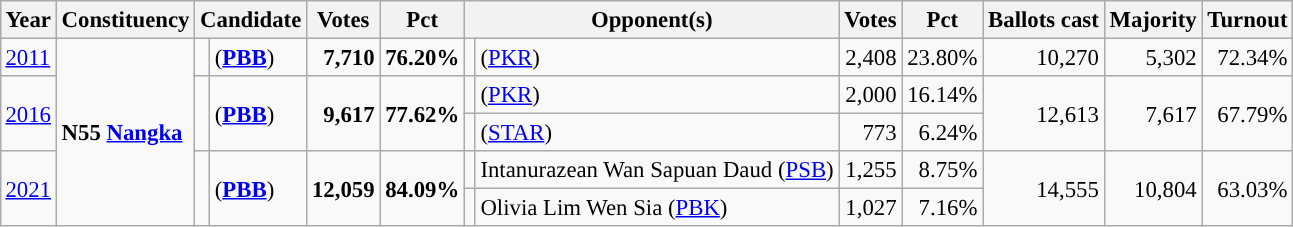<table class="wikitable" style="margin:0.5em ; font-size:95%">
<tr>
<th>Year</th>
<th>Constituency</th>
<th colspan=2>Candidate</th>
<th>Votes</th>
<th>Pct</th>
<th colspan=2>Opponent(s)</th>
<th>Votes</th>
<th>Pct</th>
<th>Ballots cast</th>
<th>Majority</th>
<th>Turnout</th>
</tr>
<tr>
<td><a href='#'>2011</a></td>
<td rowspan="5"><strong>N55 <a href='#'>Nangka</a></strong></td>
<td></td>
<td> (<strong><a href='#'>PBB</a></strong>)</td>
<td style="text-align:right;"><strong>7,710</strong></td>
<td style="text-align:right;"><strong>76.20%</strong></td>
<td></td>
<td> (<a href='#'>PKR</a>)</td>
<td style="text-align:right;">2,408</td>
<td style="text-align:right;">23.80%</td>
<td style="text-align:right;">10,270</td>
<td style="text-align:right;">5,302</td>
<td style="text-align:right;">72.34%</td>
</tr>
<tr>
<td rowspan="2"><a href='#'>2016</a></td>
<td rowspan="2" ></td>
<td rowspan="2"> (<strong><a href='#'>PBB</a></strong>)</td>
<td rowspan="2" style="text-align:right;"><strong>9,617</strong></td>
<td rowspan="2" style="text-align:right;"><strong>77.62%</strong></td>
<td></td>
<td> (<a href='#'>PKR</a>)</td>
<td style="text-align:right;">2,000</td>
<td style="text-align:right;">16.14%</td>
<td rowspan="2" style="text-align:right;">12,613</td>
<td rowspan="2" style="text-align:right;">7,617</td>
<td rowspan="2" style="text-align:right;">67.79%</td>
</tr>
<tr>
<td></td>
<td> (<a href='#'>STAR</a>)</td>
<td style="text-align:right;">773</td>
<td style="text-align:right;">6.24%</td>
</tr>
<tr>
<td rowspan=2><a href='#'>2021</a></td>
<td rowspan=2 style="background:"></td>
<td rowspan=2> (<strong><a href='#'>PBB</a></strong>)</td>
<td style="text-align:right;" rowspan=2><strong>12,059</strong></td>
<td style="text-align:right;" rowspan=2><strong>84.09%</strong></td>
<td style="background:"></td>
<td>Intanurazean Wan Sapuan Daud (<a href='#'>PSB</a>)</td>
<td style="text-align:right">1,255</td>
<td style="text-align:right;">8.75%</td>
<td style="text-align:right;" rowspan=2>14,555</td>
<td style="text-align:right;" rowspan=2>10,804</td>
<td style="text-align:right;" rowspan=2>63.03%</td>
</tr>
<tr>
<td style="background:"></td>
<td>Olivia Lim Wen Sia (<a href='#'>PBK</a>)</td>
<td style="text-align:right;">1,027</td>
<td style="text-align:right;">7.16%</td>
</tr>
</table>
